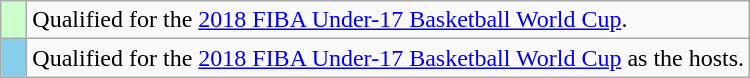<table class="wikitable">
<tr>
<td width=10px bgcolor="#ccffcc"></td>
<td>Qualified for the <a href='#'>2018 FIBA Under-17 Basketball World Cup</a>.</td>
</tr>
<tr>
<td width=10px bgcolor="skyblue"></td>
<td>Qualified for the <a href='#'>2018 FIBA Under-17 Basketball World Cup</a> as the hosts.</td>
</tr>
</table>
